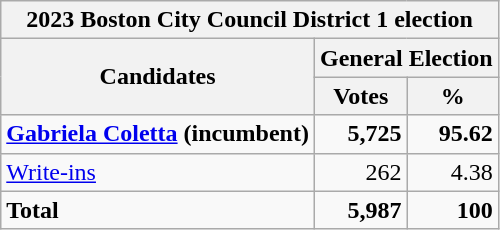<table class=wikitable>
<tr>
<th colspan="3">2023 Boston City Council District 1 election</th>
</tr>
<tr>
<th colspan="1" rowspan="2"><strong>Candidates</strong></th>
<th colspan="2"><strong>General Election</strong></th>
</tr>
<tr>
<th>Votes</th>
<th>%</th>
</tr>
<tr>
<td><strong><a href='#'>Gabriela Coletta</a></strong> <strong>(incumbent)</strong></td>
<td align="right"><strong>5,725</strong></td>
<td align="right"><strong>95.62</strong></td>
</tr>
<tr>
<td><a href='#'>Write-ins</a></td>
<td align="right">262</td>
<td align="right">4.38</td>
</tr>
<tr>
<td><strong>Total</strong></td>
<td align="right"><strong>5,987</strong></td>
<td align="right"><strong>100</strong></td>
</tr>
</table>
